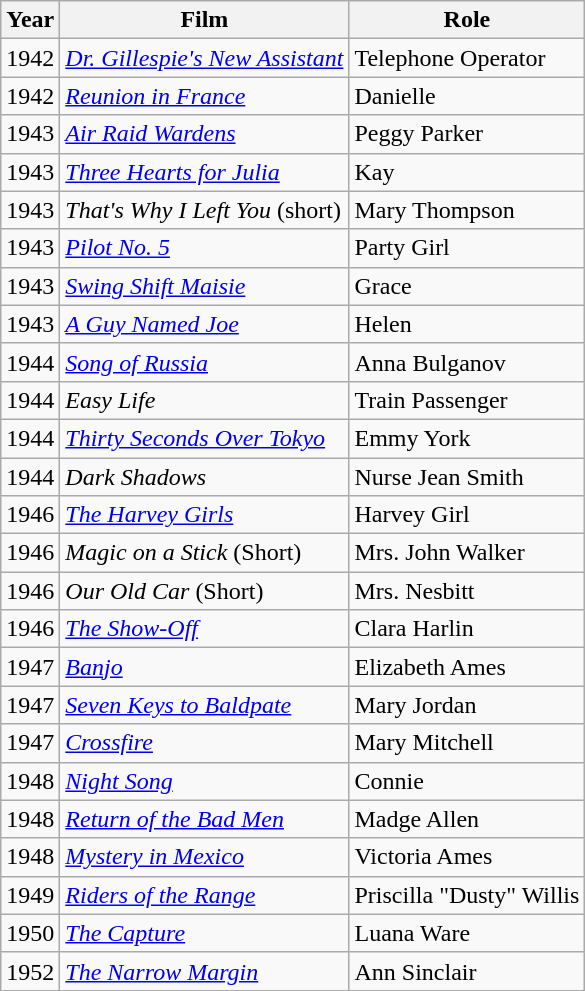<table class=wikitable>
<tr>
<th>Year</th>
<th>Film</th>
<th>Role</th>
</tr>
<tr>
<td>1942</td>
<td><em><a href='#'>Dr. Gillespie's New Assistant</a></em></td>
<td>Telephone Operator</td>
</tr>
<tr>
<td>1942</td>
<td><em><a href='#'>Reunion in France</a></em></td>
<td>Danielle</td>
</tr>
<tr>
<td>1943</td>
<td><em><a href='#'>Air Raid Wardens</a></em></td>
<td>Peggy Parker</td>
</tr>
<tr>
<td>1943</td>
<td><em><a href='#'>Three Hearts for Julia</a></em></td>
<td>Kay</td>
</tr>
<tr>
<td>1943</td>
<td><em>That's Why I Left You</em> (short)</td>
<td>Mary Thompson</td>
</tr>
<tr>
<td>1943</td>
<td><em><a href='#'>Pilot No. 5</a></em></td>
<td>Party Girl</td>
</tr>
<tr>
<td>1943</td>
<td><em><a href='#'>Swing Shift Maisie</a></em></td>
<td>Grace</td>
</tr>
<tr>
<td>1943</td>
<td><em><a href='#'>A Guy Named Joe</a></em></td>
<td>Helen</td>
</tr>
<tr>
<td>1944</td>
<td><em><a href='#'>Song of Russia</a></em></td>
<td>Anna Bulganov</td>
</tr>
<tr>
<td>1944</td>
<td><em>Easy Life</em></td>
<td>Train Passenger</td>
</tr>
<tr>
<td>1944</td>
<td><em><a href='#'>Thirty Seconds Over Tokyo</a></em></td>
<td>Emmy York</td>
</tr>
<tr>
<td>1944</td>
<td><em>Dark Shadows</em></td>
<td>Nurse Jean Smith</td>
</tr>
<tr>
<td>1946</td>
<td><em><a href='#'>The Harvey Girls</a></em></td>
<td>Harvey Girl</td>
</tr>
<tr>
<td>1946</td>
<td><em>Magic on a Stick</em> (Short)</td>
<td>Mrs. John Walker</td>
</tr>
<tr>
<td>1946</td>
<td><em>Our Old Car</em> (Short)</td>
<td>Mrs. Nesbitt</td>
</tr>
<tr>
<td>1946</td>
<td><em><a href='#'>The Show-Off</a></em></td>
<td>Clara Harlin</td>
</tr>
<tr>
<td>1947</td>
<td><em><a href='#'>Banjo</a></em></td>
<td>Elizabeth Ames</td>
</tr>
<tr>
<td>1947</td>
<td><em><a href='#'>Seven Keys to Baldpate</a></em></td>
<td>Mary Jordan</td>
</tr>
<tr>
<td>1947</td>
<td><em><a href='#'>Crossfire</a></em></td>
<td>Mary Mitchell</td>
</tr>
<tr>
<td>1948</td>
<td><em><a href='#'>Night Song</a></em></td>
<td>Connie</td>
</tr>
<tr>
<td>1948</td>
<td><em><a href='#'>Return of the Bad Men</a></em></td>
<td>Madge Allen</td>
</tr>
<tr>
<td>1948</td>
<td><em><a href='#'>Mystery in Mexico</a></em></td>
<td>Victoria Ames</td>
</tr>
<tr>
<td>1949</td>
<td><em><a href='#'>Riders of the Range</a></em></td>
<td>Priscilla "Dusty" Willis</td>
</tr>
<tr>
<td>1950</td>
<td><em><a href='#'>The Capture</a></em></td>
<td>Luana Ware</td>
</tr>
<tr>
<td>1952</td>
<td><em><a href='#'>The Narrow Margin</a></em></td>
<td>Ann Sinclair</td>
</tr>
</table>
